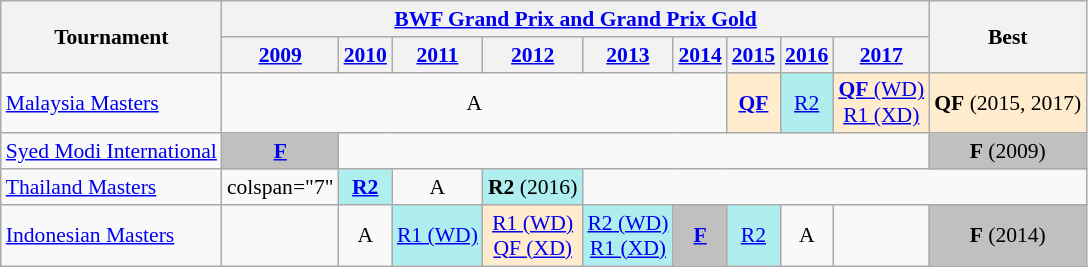<table style='font-size: 90%; text-align:center;' class='wikitable'>
<tr>
<th rowspan="2">Tournament</th>
<th colspan="9"><strong><a href='#'>BWF Grand Prix and Grand Prix Gold</a></strong></th>
<th rowspan="2">Best</th>
</tr>
<tr>
<th><a href='#'>2009</a></th>
<th><a href='#'>2010</a></th>
<th><a href='#'>2011</a></th>
<th><a href='#'>2012</a></th>
<th><a href='#'>2013</a></th>
<th><a href='#'>2014</a></th>
<th><a href='#'>2015</a></th>
<th><a href='#'>2016</a></th>
<th><a href='#'>2017</a></th>
</tr>
<tr>
<td align=left><a href='#'>Malaysia Masters</a></td>
<td colspan="6">A</td>
<td bgcolor=FFEBCD><a href='#'><strong>QF</strong></a></td>
<td bgcolor=AFEEEE><a href='#'>R2</a></td>
<td bgcolor=FFEBCD><a href='#'><strong>QF</strong> (WD)</a><br><a href='#'>R1 (XD)</a></td>
<td bgcolor=FFEBCD><strong>QF</strong> (2015, 2017)</td>
</tr>
<tr>
<td align=left><a href='#'>Syed Modi International</a></td>
<td bgcolor=Silver><a href='#'><strong>F</strong></a></td>
<td colspan="8"></td>
<td bgcolor=Silver><strong>F</strong> (2009)</td>
</tr>
<tr>
<td align=left><a href='#'>Thailand Masters</a></td>
<td>colspan="7" </td>
<td bgcolor=AFEEEE><a href='#'><strong>R2</strong></a></td>
<td>A</td>
<td bgcolor=AFEEEE><strong>R2</strong> (2016)</td>
</tr>
<tr>
<td align=left><a href='#'>Indonesian Masters</a></td>
<td></td>
<td>A</td>
<td bgcolor=AFEEEE><a href='#'>R1 (WD)</a></td>
<td bgcolor=FFEBCD><a href='#'>R1 (WD)</a><br><a href='#'>QF (XD)</a></td>
<td bgcolor=AFEEEE><a href='#'>R2 (WD)</a><br><a href='#'>R1 (XD)</a></td>
<td bgcolor=Silver><a href='#'><strong>F</strong></a></td>
<td bgcolor=AFEEEE><a href='#'>R2</a></td>
<td>A</td>
<td></td>
<td bgcolor=Silver><strong>F</strong> (2014)</td>
</tr>
</table>
